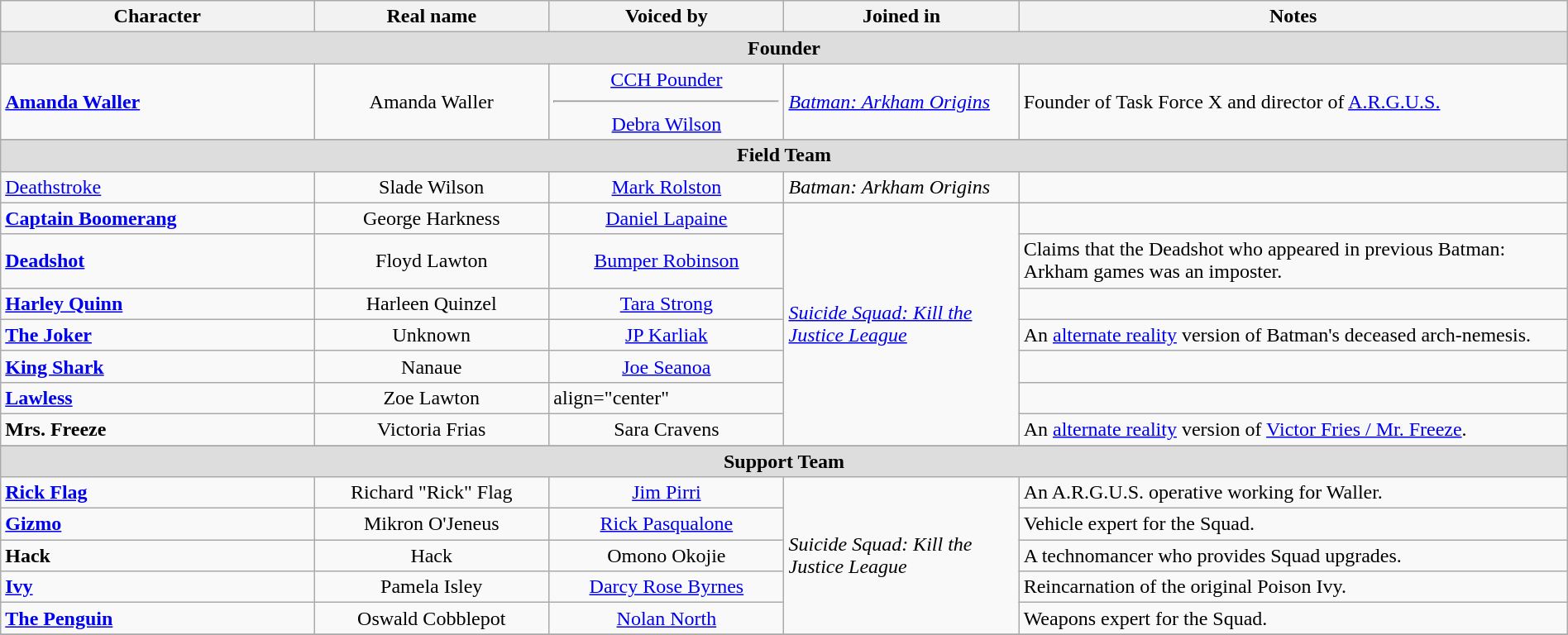<table class="wikitable" width=100%>
<tr>
<th width=20%>Character</th>
<th width=15%>Real name</th>
<th width=15%>Voiced by</th>
<th width=15%>Joined in</th>
<th width=45%>Notes</th>
</tr>
<tr bgcolor="#DDDDDD">
<td colspan="5" align="center"><strong>Founder</strong></td>
</tr>
<tr>
<td><strong><a href='#'>Amanda Waller</a></strong></td>
<td align="center">Amanda Waller</td>
<td align="center"><a href='#'>CCH Pounder</a> <hr><a href='#'>Debra Wilson</a> </td>
<td><em><a href='#'>Batman: Arkham Origins</a></em> </td>
<td>Founder of Task Force X and director of <a href='#'>A.R.G.U.S.</a></td>
</tr>
<tr>
</tr>
<tr bgcolor="#DDDDDD">
<td colspan="5" align="center"><strong>Field Team</strong></td>
</tr>
<tr>
<td><a href='#'>Deathstroke</a></td>
<td align="center">Slade Wilson</td>
<td align="center"><a href='#'>Mark Rolston</a></td>
<td><em>Batman: Arkham Origins</em> </td>
<td></td>
</tr>
<tr>
<td><strong><a href='#'>Captain Boomerang</a></strong></td>
<td align="center">George Harkness</td>
<td align="center"><a href='#'>Daniel Lapaine</a></td>
<td rowspan="7"><em><a href='#'>Suicide Squad: Kill the Justice League</a></em> </td>
<td></td>
</tr>
<tr>
<td><strong><a href='#'>Deadshot</a></strong></td>
<td align="center">Floyd Lawton</td>
<td align="center"><a href='#'>Bumper Robinson</a></td>
<td>Claims that the Deadshot who appeared in previous Batman: Arkham games was an imposter.</td>
</tr>
<tr>
<td><strong><a href='#'>Harley Quinn</a></strong></td>
<td align="center">Harleen Quinzel</td>
<td align="center"><a href='#'>Tara Strong</a></td>
<td></td>
</tr>
<tr>
<td><strong><a href='#'>The Joker</a></strong></td>
<td align="center">Unknown</td>
<td align="center"><a href='#'>JP Karliak</a></td>
<td>An <a href='#'>alternate reality</a> version of Batman's deceased arch-nemesis.</td>
</tr>
<tr>
<td><strong><a href='#'>King Shark</a></strong></td>
<td align="center">Nanaue</td>
<td align="center"><a href='#'>Joe Seanoa</a></td>
<td></td>
</tr>
<tr>
<td><strong><a href='#'>Lawless</a></strong></td>
<td align="center">Zoe Lawton</td>
<td>align="center" </td>
<td></td>
</tr>
<tr>
<td><strong>Mrs. Freeze</strong></td>
<td align="center">Victoria Frias</td>
<td align="center">Sara Cravens</td>
<td>An <a href='#'>alternate reality</a> version of <a href='#'>Victor Fries / Mr. Freeze</a>.</td>
</tr>
<tr>
</tr>
<tr bgcolor="#DDDDDD">
<td colspan="5" align="center"><strong>Support Team</strong></td>
</tr>
<tr>
<td><strong><a href='#'>Rick Flag</a></strong></td>
<td align="center">Richard "Rick" Flag</td>
<td align="center"><a href='#'>Jim Pirri</a></td>
<td rowspan="5"><em>Suicide Squad: Kill the Justice League</em> </td>
<td>An A.R.G.U.S. operative working for Waller.</td>
</tr>
<tr>
<td><strong><a href='#'>Gizmo</a></strong></td>
<td align="center">Mikron O'Jeneus</td>
<td align="center"><a href='#'>Rick Pasqualone</a></td>
<td>Vehicle expert for the Squad.</td>
</tr>
<tr>
<td><strong>Hack</strong></td>
<td align="center">Hack</td>
<td align="center">Omono Okojie</td>
<td>A technomancer who provides Squad upgrades.</td>
</tr>
<tr>
<td><strong><a href='#'>Ivy</a></strong></td>
<td align="center">Pamela Isley</td>
<td align="center"><a href='#'>Darcy Rose Byrnes</a></td>
<td>Reincarnation of the original Poison Ivy.</td>
</tr>
<tr>
<td><strong><a href='#'>The Penguin</a></strong></td>
<td align="center">Oswald Cobblepot</td>
<td align="center"><a href='#'>Nolan North</a></td>
<td>Weapons expert for the Squad.</td>
</tr>
<tr>
</tr>
</table>
